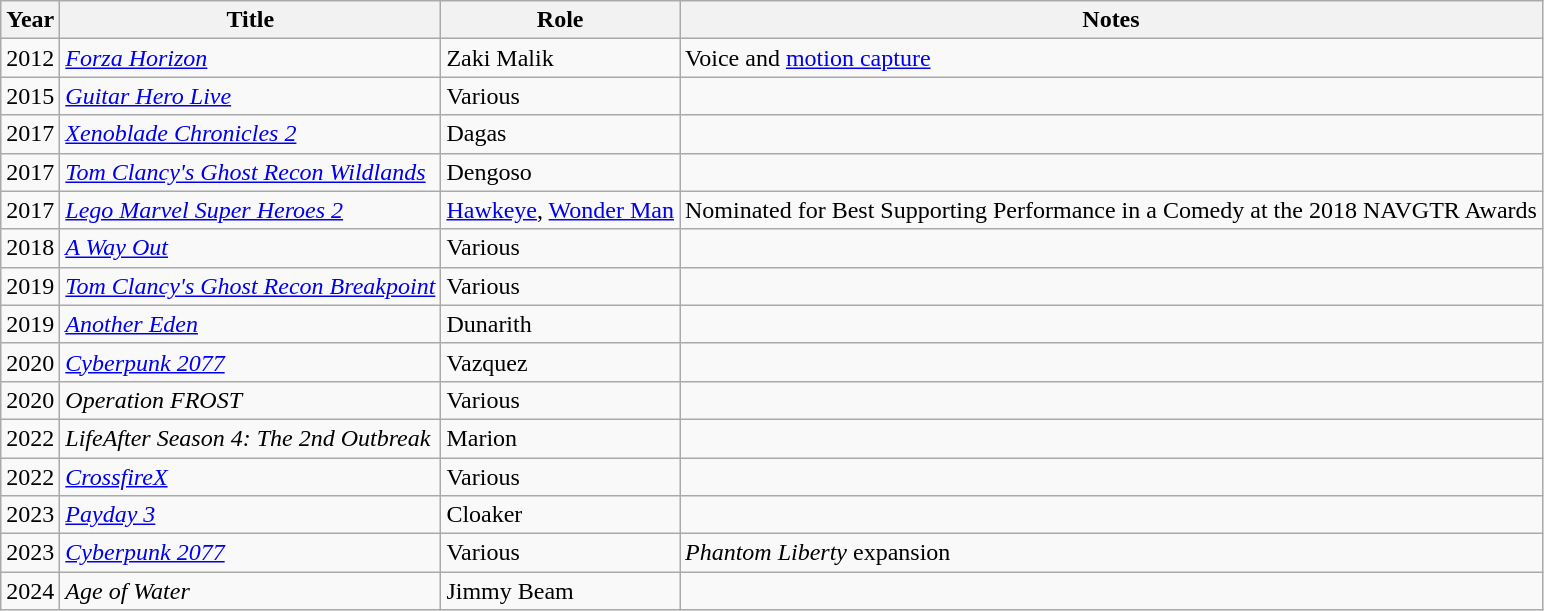<table class="wikitable">
<tr>
<th>Year</th>
<th>Title</th>
<th>Role</th>
<th>Notes</th>
</tr>
<tr>
<td>2012</td>
<td><em><a href='#'>Forza Horizon</a></em></td>
<td>Zaki Malik</td>
<td>Voice and <a href='#'>motion capture</a></td>
</tr>
<tr>
<td>2015</td>
<td><em><a href='#'>Guitar Hero Live</a></em></td>
<td>Various</td>
<td></td>
</tr>
<tr>
<td>2017</td>
<td><em><a href='#'>Xenoblade Chronicles 2</a></em></td>
<td>Dagas</td>
<td></td>
</tr>
<tr>
<td>2017</td>
<td><em><a href='#'>Tom Clancy's Ghost Recon Wildlands</a></em></td>
<td>Dengoso</td>
<td></td>
</tr>
<tr>
<td>2017</td>
<td><em><a href='#'>Lego Marvel Super Heroes 2</a></em></td>
<td><a href='#'>Hawkeye</a>, <a href='#'>Wonder Man</a></td>
<td>Nominated for Best Supporting Performance in a Comedy at the 2018 NAVGTR Awards</td>
</tr>
<tr>
<td>2018</td>
<td><em><a href='#'>A Way Out</a></em></td>
<td>Various</td>
<td></td>
</tr>
<tr>
<td>2019</td>
<td><em><a href='#'>Tom Clancy's Ghost Recon Breakpoint</a></em></td>
<td>Various</td>
<td></td>
</tr>
<tr>
<td>2019</td>
<td><em><a href='#'>Another Eden</a></em></td>
<td>Dunarith</td>
<td></td>
</tr>
<tr>
<td>2020</td>
<td><em><a href='#'>Cyberpunk 2077</a></em></td>
<td>Vazquez</td>
<td></td>
</tr>
<tr>
<td>2020</td>
<td><em>Operation FROST</em></td>
<td>Various</td>
<td></td>
</tr>
<tr>
<td>2022</td>
<td><em>LifeAfter Season 4: The 2nd Outbreak</em></td>
<td>Marion</td>
<td></td>
</tr>
<tr>
<td>2022</td>
<td><em><a href='#'>CrossfireX</a></em></td>
<td>Various</td>
<td></td>
</tr>
<tr>
<td>2023</td>
<td><em><a href='#'>Payday 3</a></em></td>
<td>Cloaker</td>
<td></td>
</tr>
<tr>
<td>2023</td>
<td><em><a href='#'>Cyberpunk 2077</a></em></td>
<td>Various</td>
<td><em>Phantom Liberty</em> expansion</td>
</tr>
<tr>
<td>2024</td>
<td><em>Age of Water</em></td>
<td>Jimmy Beam</td>
<td></td>
</tr>
</table>
